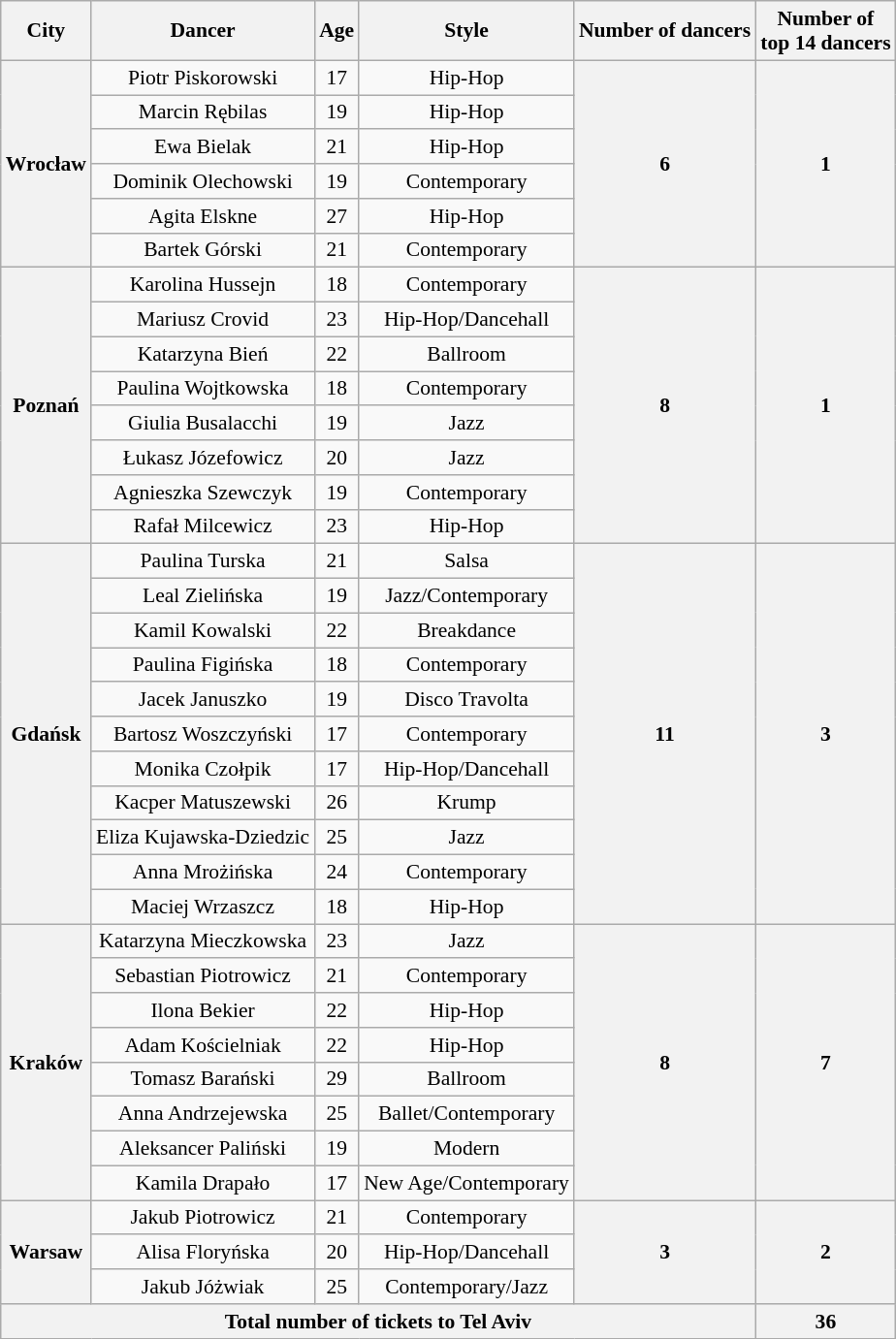<table class="wikitable" style="font-size:90%; text-align:center">
<tr>
<th>City</th>
<th>Dancer</th>
<th>Age</th>
<th>Style</th>
<th>Number of dancers</th>
<th>Number of<br>top 14 dancers</th>
</tr>
<tr>
<th rowspan="6">Wrocław</th>
<td>Piotr Piskorowski</td>
<td>17</td>
<td>Hip-Hop</td>
<th rowspan="6">6</th>
<th rowspan="6">1</th>
</tr>
<tr>
<td>Marcin Rębilas</td>
<td>19</td>
<td>Hip-Hop</td>
</tr>
<tr>
<td>Ewa Bielak</td>
<td>21</td>
<td>Hip-Hop</td>
</tr>
<tr>
<td>Dominik Olechowski</td>
<td>19</td>
<td>Contemporary</td>
</tr>
<tr>
<td>Agita Elskne</td>
<td>27</td>
<td>Hip-Hop</td>
</tr>
<tr>
<td>Bartek Górski</td>
<td>21</td>
<td>Contemporary</td>
</tr>
<tr>
<th rowspan="8">Poznań</th>
<td>Karolina Hussejn</td>
<td>18</td>
<td>Contemporary</td>
<th rowspan="8">8</th>
<th rowspan="8">1</th>
</tr>
<tr>
<td>Mariusz Crovid</td>
<td>23</td>
<td>Hip-Hop/Dancehall</td>
</tr>
<tr>
<td>Katarzyna Bień</td>
<td>22</td>
<td>Ballroom</td>
</tr>
<tr>
<td>Paulina Wojtkowska</td>
<td>18</td>
<td>Contemporary</td>
</tr>
<tr>
<td>Giulia Busalacchi</td>
<td>19</td>
<td>Jazz</td>
</tr>
<tr>
<td>Łukasz Józefowicz</td>
<td>20</td>
<td>Jazz</td>
</tr>
<tr>
<td>Agnieszka Szewczyk</td>
<td>19</td>
<td>Contemporary</td>
</tr>
<tr>
<td>Rafał Milcewicz</td>
<td>23</td>
<td>Hip-Hop</td>
</tr>
<tr>
<th rowspan="11">Gdańsk</th>
<td>Paulina Turska</td>
<td>21</td>
<td>Salsa</td>
<th rowspan="11">11</th>
<th rowspan="11">3</th>
</tr>
<tr>
<td>Leal Zielińska</td>
<td>19</td>
<td>Jazz/Contemporary</td>
</tr>
<tr>
<td>Kamil Kowalski</td>
<td>22</td>
<td>Breakdance</td>
</tr>
<tr>
<td>Paulina Figińska</td>
<td>18</td>
<td>Contemporary</td>
</tr>
<tr>
<td>Jacek Januszko</td>
<td>19</td>
<td>Disco Travolta</td>
</tr>
<tr>
<td>Bartosz Woszczyński</td>
<td>17</td>
<td>Contemporary</td>
</tr>
<tr>
<td>Monika Czołpik</td>
<td>17</td>
<td>Hip-Hop/Dancehall</td>
</tr>
<tr>
<td>Kacper Matuszewski</td>
<td>26</td>
<td>Krump</td>
</tr>
<tr>
<td>Eliza Kujawska-Dziedzic</td>
<td>25</td>
<td>Jazz</td>
</tr>
<tr>
<td>Anna Mrożińska</td>
<td>24</td>
<td>Contemporary</td>
</tr>
<tr>
<td>Maciej Wrzaszcz</td>
<td>18</td>
<td>Hip-Hop</td>
</tr>
<tr>
<th rowspan="8">Kraków</th>
<td>Katarzyna Mieczkowska</td>
<td>23</td>
<td>Jazz</td>
<th rowspan="8">8</th>
<th rowspan="8">7</th>
</tr>
<tr>
<td>Sebastian Piotrowicz</td>
<td>21</td>
<td>Contemporary</td>
</tr>
<tr>
<td>Ilona Bekier</td>
<td>22</td>
<td>Hip-Hop</td>
</tr>
<tr>
<td>Adam Kościelniak</td>
<td>22</td>
<td>Hip-Hop</td>
</tr>
<tr>
<td>Tomasz Barański</td>
<td>29</td>
<td>Ballroom</td>
</tr>
<tr>
<td>Anna Andrzejewska</td>
<td>25</td>
<td>Ballet/Contemporary</td>
</tr>
<tr>
<td>Aleksancer Paliński</td>
<td>19</td>
<td>Modern</td>
</tr>
<tr>
<td>Kamila Drapało</td>
<td>17</td>
<td>New Age/Contemporary</td>
</tr>
<tr>
<th rowspan="3">Warsaw</th>
<td>Jakub Piotrowicz</td>
<td>21</td>
<td>Contemporary</td>
<th rowspan="3">3</th>
<th rowspan="3">2</th>
</tr>
<tr>
<td>Alisa Floryńska</td>
<td>20</td>
<td>Hip-Hop/Dancehall</td>
</tr>
<tr>
<td>Jakub Jóżwiak</td>
<td>25</td>
<td>Contemporary/Jazz</td>
</tr>
<tr>
<th colspan="5">Total number of tickets to Tel Aviv</th>
<th>36</th>
</tr>
</table>
